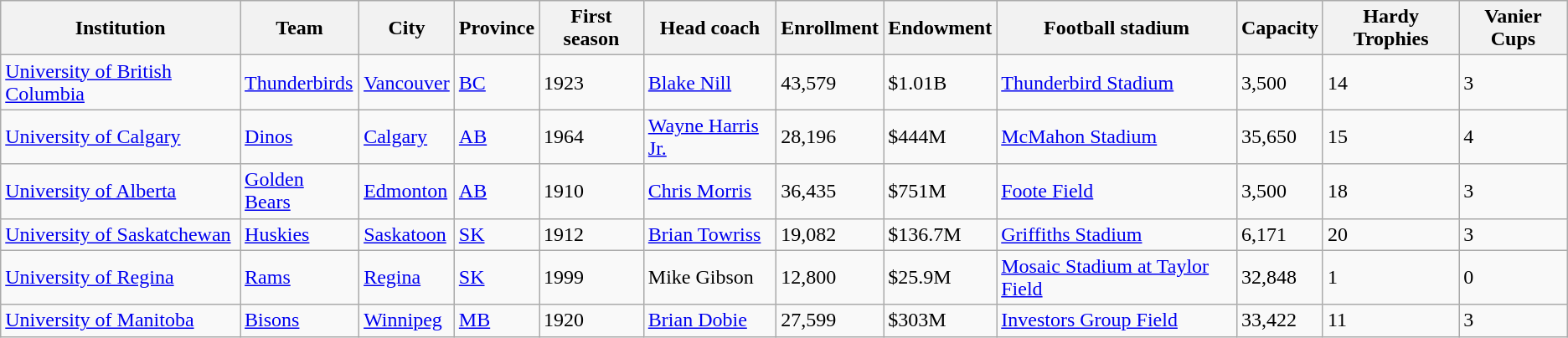<table class="wikitable">
<tr>
<th>Institution</th>
<th>Team</th>
<th>City</th>
<th>Province</th>
<th>First season</th>
<th>Head coach</th>
<th>Enrollment</th>
<th>Endowment</th>
<th>Football stadium</th>
<th>Capacity</th>
<th>Hardy Trophies</th>
<th>Vanier Cups</th>
</tr>
<tr>
<td><a href='#'>University of British Columbia</a></td>
<td><a href='#'>Thunderbirds</a></td>
<td><a href='#'>Vancouver</a></td>
<td><a href='#'>BC</a></td>
<td>1923</td>
<td><a href='#'>Blake Nill</a></td>
<td>43,579</td>
<td>$1.01B</td>
<td><a href='#'>Thunderbird Stadium</a></td>
<td>3,500</td>
<td>14</td>
<td>3</td>
</tr>
<tr>
<td><a href='#'>University of Calgary</a></td>
<td><a href='#'>Dinos</a></td>
<td><a href='#'>Calgary</a></td>
<td><a href='#'>AB</a></td>
<td>1964</td>
<td><a href='#'>Wayne Harris Jr.</a></td>
<td>28,196</td>
<td>$444M</td>
<td><a href='#'>McMahon Stadium</a></td>
<td>35,650</td>
<td>15</td>
<td>4</td>
</tr>
<tr>
<td><a href='#'>University of Alberta</a></td>
<td><a href='#'>Golden Bears</a></td>
<td><a href='#'>Edmonton</a></td>
<td><a href='#'>AB</a></td>
<td>1910</td>
<td><a href='#'>Chris Morris</a></td>
<td>36,435</td>
<td>$751M</td>
<td><a href='#'>Foote Field</a></td>
<td>3,500</td>
<td>18</td>
<td>3</td>
</tr>
<tr>
<td><a href='#'>University of Saskatchewan</a></td>
<td><a href='#'>Huskies</a></td>
<td><a href='#'>Saskatoon</a></td>
<td><a href='#'>SK</a></td>
<td>1912</td>
<td><a href='#'>Brian Towriss</a></td>
<td>19,082</td>
<td>$136.7M</td>
<td><a href='#'>Griffiths Stadium</a></td>
<td>6,171</td>
<td>20</td>
<td>3</td>
</tr>
<tr>
<td><a href='#'>University of Regina</a></td>
<td><a href='#'>Rams</a></td>
<td><a href='#'>Regina</a></td>
<td><a href='#'>SK</a></td>
<td>1999</td>
<td>Mike Gibson</td>
<td>12,800</td>
<td>$25.9M</td>
<td><a href='#'>Mosaic Stadium at Taylor Field</a></td>
<td>32,848</td>
<td>1</td>
<td>0</td>
</tr>
<tr>
<td><a href='#'>University of Manitoba</a></td>
<td><a href='#'>Bisons</a></td>
<td><a href='#'>Winnipeg</a></td>
<td><a href='#'>MB</a></td>
<td>1920</td>
<td><a href='#'>Brian Dobie</a></td>
<td>27,599</td>
<td>$303M</td>
<td><a href='#'>Investors Group Field</a></td>
<td>33,422</td>
<td>11</td>
<td>3</td>
</tr>
</table>
